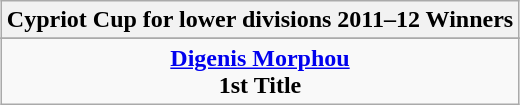<table class="wikitable" style="text-align: center; margin: 0 auto;">
<tr>
<th>Cypriot Cup for lower divisions 2011–12 Winners</th>
</tr>
<tr>
</tr>
<tr>
<td><strong><a href='#'>Digenis Morphou</a></strong><br><strong>1st Title</strong></td>
</tr>
</table>
